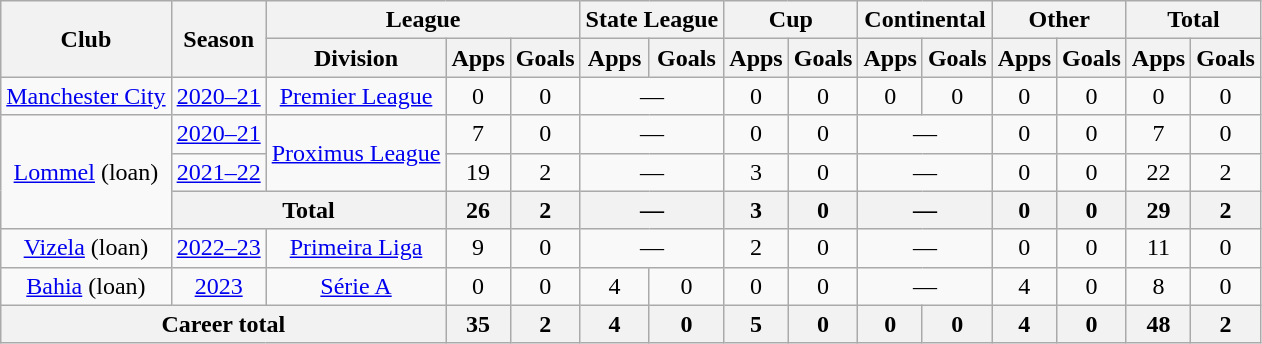<table class="wikitable" style="text-align: center">
<tr>
<th rowspan="2">Club</th>
<th rowspan="2">Season</th>
<th colspan="3">League</th>
<th colspan="2">State League</th>
<th colspan="2">Cup</th>
<th colspan="2">Continental</th>
<th colspan="2">Other</th>
<th colspan="2">Total</th>
</tr>
<tr>
<th>Division</th>
<th>Apps</th>
<th>Goals</th>
<th>Apps</th>
<th>Goals</th>
<th>Apps</th>
<th>Goals</th>
<th>Apps</th>
<th>Goals</th>
<th>Apps</th>
<th>Goals</th>
<th>Apps</th>
<th>Goals</th>
</tr>
<tr>
<td><a href='#'>Manchester City</a></td>
<td><a href='#'>2020–21</a></td>
<td><a href='#'>Premier League</a></td>
<td>0</td>
<td>0</td>
<td colspan="2">—</td>
<td>0</td>
<td>0</td>
<td>0</td>
<td>0</td>
<td>0</td>
<td>0</td>
<td>0</td>
<td>0</td>
</tr>
<tr>
<td rowspan="3"><a href='#'>Lommel</a> (loan)</td>
<td><a href='#'>2020–21</a></td>
<td rowspan="2"><a href='#'>Proximus League</a></td>
<td>7</td>
<td>0</td>
<td colspan="2">—</td>
<td>0</td>
<td>0</td>
<td colspan="2">—</td>
<td>0</td>
<td>0</td>
<td>7</td>
<td>0</td>
</tr>
<tr>
<td><a href='#'>2021–22</a></td>
<td>19</td>
<td>2</td>
<td colspan="2">—</td>
<td>3</td>
<td>0</td>
<td colspan="2">—</td>
<td>0</td>
<td>0</td>
<td>22</td>
<td>2</td>
</tr>
<tr>
<th colspan="2">Total</th>
<th>26</th>
<th>2</th>
<th colspan="2">—</th>
<th>3</th>
<th>0</th>
<th colspan="2">—</th>
<th>0</th>
<th>0</th>
<th>29</th>
<th>2</th>
</tr>
<tr>
<td><a href='#'>Vizela</a> (loan)</td>
<td><a href='#'>2022–23</a></td>
<td><a href='#'>Primeira Liga</a></td>
<td>9</td>
<td>0</td>
<td colspan="2">—</td>
<td>2</td>
<td>0</td>
<td colspan="2">—</td>
<td>0</td>
<td>0</td>
<td>11</td>
<td>0</td>
</tr>
<tr>
<td><a href='#'>Bahia</a> (loan)</td>
<td><a href='#'>2023</a></td>
<td><a href='#'>Série A</a></td>
<td>0</td>
<td>0</td>
<td>4</td>
<td>0</td>
<td>0</td>
<td>0</td>
<td colspan="2">—</td>
<td>4</td>
<td>0</td>
<td>8</td>
<td>0</td>
</tr>
<tr>
<th colspan="3"><strong>Career total</strong></th>
<th>35</th>
<th>2</th>
<th>4</th>
<th>0</th>
<th>5</th>
<th>0</th>
<th>0</th>
<th>0</th>
<th>4</th>
<th>0</th>
<th>48</th>
<th>2</th>
</tr>
</table>
